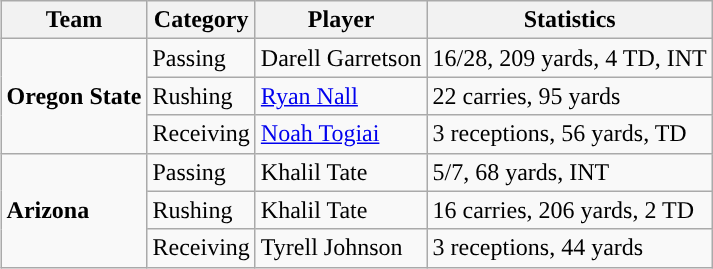<table class="wikitable" style="float: right;">
<tr>
<th>Team</th>
<th>Category</th>
<th>Player</th>
<th>Statistics</th>
</tr>
<tr>
<td rowspan=3><strong>Oregon State</strong></td>
<td>Passing</td>
<td>Darell Garretson</td>
<td>16/28, 209 yards, 4 TD, INT</td>
</tr>
<tr>
<td>Rushing</td>
<td><a href='#'>Ryan Nall</a></td>
<td>22 carries, 95 yards</td>
</tr>
<tr>
<td>Receiving</td>
<td><a href='#'>Noah Togiai</a></td>
<td>3 receptions, 56 yards, TD</td>
</tr>
<tr>
<td rowspan=3><strong>Arizona</strong></td>
<td>Passing</td>
<td>Khalil Tate</td>
<td>5/7, 68 yards, INT</td>
</tr>
<tr>
<td>Rushing</td>
<td>Khalil Tate</td>
<td>16 carries, 206 yards, 2 TD</td>
</tr>
<tr>
<td>Receiving</td>
<td>Tyrell Johnson</td>
<td>3 receptions, 44 yards</td>
</tr>
</table>
